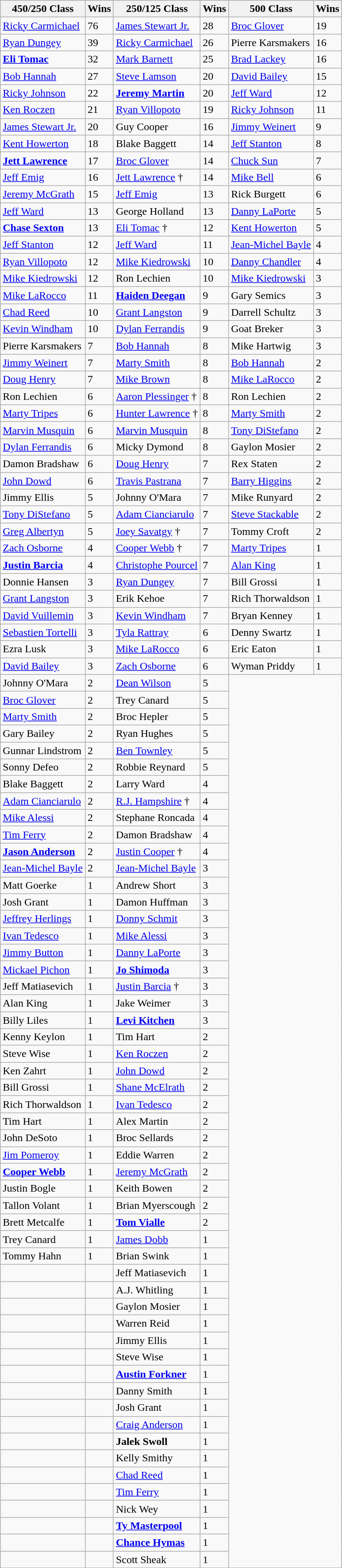<table class="wikitable">
<tr>
<th>450/250 Class</th>
<th>Wins</th>
<th>250/125 Class</th>
<th>Wins</th>
<th>500 Class</th>
<th>Wins</th>
</tr>
<tr>
<td> <a href='#'>Ricky Carmichael</a></td>
<td>76</td>
<td> <a href='#'>James Stewart Jr.</a></td>
<td>28</td>
<td> <a href='#'>Broc Glover</a></td>
<td>19</td>
</tr>
<tr>
<td> <a href='#'>Ryan Dungey</a></td>
<td>39</td>
<td> <a href='#'>Ricky Carmichael</a></td>
<td>26</td>
<td> Pierre Karsmakers</td>
<td>16</td>
</tr>
<tr>
<td><strong> <a href='#'>Eli Tomac</a></strong></td>
<td>32</td>
<td> <a href='#'>Mark Barnett</a></td>
<td>25</td>
<td> <a href='#'>Brad Lackey</a></td>
<td>16</td>
</tr>
<tr>
<td> <a href='#'>Bob Hannah</a></td>
<td>27</td>
<td> <a href='#'>Steve Lamson</a></td>
<td>20</td>
<td> <a href='#'>David Bailey</a></td>
<td>15</td>
</tr>
<tr>
<td> <a href='#'>Ricky Johnson</a></td>
<td>22</td>
<td><strong> <a href='#'>Jeremy Martin</a></strong></td>
<td>20</td>
<td> <a href='#'>Jeff Ward</a></td>
<td>12</td>
</tr>
<tr>
<td> <a href='#'>Ken Roczen</a></td>
<td>21</td>
<td> <a href='#'>Ryan Villopoto</a></td>
<td>19</td>
<td> <a href='#'>Ricky Johnson</a></td>
<td>11</td>
</tr>
<tr>
<td> <a href='#'>James Stewart Jr.</a></td>
<td>20</td>
<td> Guy Cooper</td>
<td>16</td>
<td> <a href='#'>Jimmy Weinert</a></td>
<td>9</td>
</tr>
<tr>
<td> <a href='#'>Kent Howerton</a></td>
<td>18</td>
<td> Blake Baggett</td>
<td>14</td>
<td> <a href='#'>Jeff Stanton</a></td>
<td>8</td>
</tr>
<tr>
<td><strong> <a href='#'>Jett Lawrence</a></strong></td>
<td>17</td>
<td> <a href='#'>Broc Glover</a></td>
<td>14</td>
<td> <a href='#'>Chuck Sun</a></td>
<td>7</td>
</tr>
<tr>
<td> <a href='#'>Jeff Emig</a></td>
<td>16</td>
<td> <a href='#'>Jett Lawrence</a> †</td>
<td>14</td>
<td> <a href='#'>Mike Bell</a></td>
<td>6</td>
</tr>
<tr>
<td><strong></strong> <a href='#'>Jeremy McGrath</a></td>
<td>15</td>
<td> <a href='#'>Jeff Emig</a></td>
<td>13</td>
<td> Rick Burgett</td>
<td>6</td>
</tr>
<tr>
<td> <a href='#'>Jeff Ward</a></td>
<td>13</td>
<td> George Holland</td>
<td>13</td>
<td> <a href='#'>Danny LaPorte</a></td>
<td>5</td>
</tr>
<tr>
<td><strong> <a href='#'>Chase Sexton</a></strong></td>
<td>13</td>
<td> <a href='#'>Eli Tomac</a> †</td>
<td>12</td>
<td> <a href='#'>Kent Howerton</a></td>
<td>5</td>
</tr>
<tr>
<td> <a href='#'>Jeff Stanton</a></td>
<td>12</td>
<td> <a href='#'>Jeff Ward</a></td>
<td>11</td>
<td> <a href='#'>Jean-Michel Bayle</a></td>
<td>4</td>
</tr>
<tr>
<td> <a href='#'>Ryan Villopoto</a></td>
<td>12</td>
<td> <a href='#'>Mike Kiedrowski</a></td>
<td>10</td>
<td> <a href='#'>Danny Chandler</a></td>
<td>4</td>
</tr>
<tr>
<td> <a href='#'>Mike Kiedrowski</a></td>
<td>12</td>
<td> Ron Lechien</td>
<td>10</td>
<td> <a href='#'>Mike Kiedrowski</a></td>
<td>3</td>
</tr>
<tr>
<td> <a href='#'>Mike LaRocco</a></td>
<td>11</td>
<td><strong> <a href='#'>Haiden Deegan</a></strong></td>
<td>9</td>
<td> Gary Semics</td>
<td>3</td>
</tr>
<tr>
<td> <a href='#'>Chad Reed</a></td>
<td>10</td>
<td> <a href='#'>Grant Langston</a></td>
<td>9</td>
<td> Darrell Schultz</td>
<td>3</td>
</tr>
<tr>
<td> <a href='#'>Kevin Windham</a></td>
<td>10</td>
<td><strong></strong> <a href='#'>Dylan Ferrandis</a></td>
<td>9</td>
<td> Goat Breker</td>
<td>3</td>
</tr>
<tr>
<td> Pierre Karsmakers</td>
<td>7</td>
<td> <a href='#'>Bob Hannah</a></td>
<td>8</td>
<td> Mike Hartwig</td>
<td>3</td>
</tr>
<tr>
<td> <a href='#'>Jimmy Weinert</a></td>
<td>7</td>
<td> <a href='#'>Marty Smith</a></td>
<td>8</td>
<td> <a href='#'>Bob Hannah</a></td>
<td>2</td>
</tr>
<tr>
<td> <a href='#'>Doug Henry</a></td>
<td>7</td>
<td> <a href='#'>Mike Brown</a></td>
<td>8</td>
<td> <a href='#'>Mike LaRocco</a></td>
<td>2</td>
</tr>
<tr>
<td> Ron Lechien</td>
<td>6</td>
<td> <a href='#'>Aaron Plessinger</a> †</td>
<td>8</td>
<td> Ron Lechien</td>
<td>2</td>
</tr>
<tr>
<td> <a href='#'>Marty Tripes</a></td>
<td>6</td>
<td> <a href='#'>Hunter Lawrence</a> †</td>
<td>8</td>
<td> <a href='#'>Marty Smith</a></td>
<td>2</td>
</tr>
<tr>
<td> <a href='#'>Marvin Musquin</a></td>
<td>6</td>
<td> <a href='#'>Marvin Musquin</a></td>
<td>8</td>
<td> <a href='#'>Tony DiStefano</a></td>
<td>2</td>
</tr>
<tr>
<td> <a href='#'>Dylan Ferrandis</a></td>
<td>6</td>
<td><strong></strong> Micky Dymond</td>
<td>8</td>
<td> Gaylon Mosier</td>
<td>2</td>
</tr>
<tr>
<td> Damon Bradshaw</td>
<td>6</td>
<td> <a href='#'>Doug Henry</a></td>
<td>7</td>
<td> Rex Staten</td>
<td>2</td>
</tr>
<tr>
<td> <a href='#'>John Dowd</a></td>
<td>6</td>
<td> <a href='#'>Travis Pastrana</a></td>
<td>7</td>
<td> <a href='#'>Barry Higgins</a></td>
<td>2</td>
</tr>
<tr>
<td> Jimmy Ellis</td>
<td>5</td>
<td> Johnny O'Mara</td>
<td>7</td>
<td> Mike Runyard</td>
<td>2</td>
</tr>
<tr>
<td> <a href='#'>Tony DiStefano</a></td>
<td>5</td>
<td> <a href='#'>Adam Cianciarulo</a></td>
<td>7</td>
<td> <a href='#'>Steve Stackable</a></td>
<td>2</td>
</tr>
<tr>
<td> <a href='#'>Greg Albertyn</a></td>
<td>5</td>
<td> <a href='#'>Joey Savatgy</a> †</td>
<td>7</td>
<td> Tommy Croft</td>
<td>2</td>
</tr>
<tr>
<td> <a href='#'>Zach Osborne</a></td>
<td>4</td>
<td> <a href='#'>Cooper Webb</a> †</td>
<td>7</td>
<td> <a href='#'>Marty Tripes</a></td>
<td>1</td>
</tr>
<tr>
<td><strong> <a href='#'>Justin Barcia</a></strong></td>
<td>4</td>
<td> <a href='#'>Christophe Pourcel</a></td>
<td>7</td>
<td> <a href='#'>Alan King</a></td>
<td>1</td>
</tr>
<tr>
<td> Donnie Hansen</td>
<td>3</td>
<td> <a href='#'>Ryan Dungey</a></td>
<td>7</td>
<td> Bill Grossi</td>
<td>1</td>
</tr>
<tr>
<td> <a href='#'>Grant Langston</a></td>
<td>3</td>
<td> Erik Kehoe</td>
<td>7</td>
<td> Rich Thorwaldson</td>
<td>1</td>
</tr>
<tr>
<td> <a href='#'>David Vuillemin</a></td>
<td>3</td>
<td> <a href='#'>Kevin Windham</a></td>
<td>7</td>
<td> Bryan Kenney</td>
<td>1</td>
</tr>
<tr>
<td> <a href='#'>Sebastien Tortelli</a></td>
<td>3</td>
<td> <a href='#'>Tyla Rattray</a></td>
<td>6</td>
<td> Denny Swartz</td>
<td>1</td>
</tr>
<tr>
<td> Ezra Lusk</td>
<td>3</td>
<td> <a href='#'>Mike LaRocco</a></td>
<td>6</td>
<td> Eric Eaton</td>
<td>1</td>
</tr>
<tr>
<td> <a href='#'>David Bailey</a></td>
<td>3</td>
<td> <a href='#'>Zach Osborne</a></td>
<td>6</td>
<td> Wyman Priddy</td>
<td>1</td>
</tr>
<tr>
<td> Johnny O'Mara</td>
<td>2</td>
<td> <a href='#'>Dean Wilson</a></td>
<td>5</td>
</tr>
<tr>
<td> <a href='#'>Broc Glover</a></td>
<td>2</td>
<td> Trey Canard</td>
<td>5</td>
</tr>
<tr>
<td> <a href='#'>Marty Smith</a></td>
<td>2</td>
<td> Broc Hepler</td>
<td>5</td>
</tr>
<tr>
<td> Gary Bailey</td>
<td>2</td>
<td> Ryan Hughes</td>
<td>5</td>
</tr>
<tr>
<td> Gunnar Lindstrom</td>
<td>2</td>
<td> <a href='#'>Ben Townley</a></td>
<td>5</td>
</tr>
<tr>
<td> Sonny Defeo</td>
<td>2</td>
<td> Robbie Reynard</td>
<td>5</td>
</tr>
<tr>
<td> Blake Baggett</td>
<td>2</td>
<td> Larry Ward</td>
<td>4</td>
</tr>
<tr>
<td> <a href='#'>Adam Cianciarulo</a></td>
<td>2</td>
<td> <a href='#'>R.J. Hampshire</a> †</td>
<td>4</td>
</tr>
<tr>
<td> <a href='#'>Mike Alessi</a></td>
<td>2</td>
<td> Stephane Roncada</td>
<td>4</td>
</tr>
<tr>
<td> <a href='#'>Tim Ferry</a></td>
<td>2</td>
<td> Damon Bradshaw</td>
<td>4</td>
</tr>
<tr>
<td><strong> <a href='#'>Jason Anderson</a></strong></td>
<td>2</td>
<td> <a href='#'>Justin Cooper</a> †</td>
<td>4</td>
</tr>
<tr>
<td> <a href='#'>Jean-Michel Bayle</a></td>
<td>2</td>
<td> <a href='#'>Jean-Michel Bayle</a></td>
<td>3</td>
</tr>
<tr>
<td> Matt Goerke</td>
<td>1</td>
<td> Andrew Short</td>
<td>3</td>
</tr>
<tr>
<td> Josh Grant</td>
<td>1</td>
<td> Damon Huffman</td>
<td>3</td>
</tr>
<tr>
<td> <a href='#'>Jeffrey Herlings</a></td>
<td>1</td>
<td> <a href='#'>Donny Schmit</a></td>
<td>3</td>
</tr>
<tr>
<td> <a href='#'>Ivan Tedesco</a></td>
<td>1</td>
<td> <a href='#'>Mike Alessi</a></td>
<td>3</td>
</tr>
<tr>
<td> <a href='#'>Jimmy Button</a></td>
<td>1</td>
<td> <a href='#'>Danny LaPorte</a></td>
<td>3</td>
</tr>
<tr>
<td> <a href='#'>Mickael Pichon</a></td>
<td>1</td>
<td><strong> <a href='#'>Jo Shimoda</a></strong></td>
<td>3</td>
</tr>
<tr>
<td> Jeff Matiasevich</td>
<td>1</td>
<td> <a href='#'>Justin Barcia</a> †</td>
<td>3</td>
</tr>
<tr>
<td> Alan King</td>
<td>1</td>
<td> Jake Weimer</td>
<td>3</td>
</tr>
<tr>
<td> Billy Liles</td>
<td>1</td>
<td><strong> <a href='#'>Levi Kitchen</a></strong></td>
<td>3</td>
</tr>
<tr>
<td> Kenny Keylon</td>
<td>1</td>
<td> Tim Hart</td>
<td>2</td>
</tr>
<tr>
<td> Steve Wise</td>
<td>1</td>
<td> <a href='#'>Ken Roczen</a></td>
<td>2</td>
</tr>
<tr>
<td> Ken Zahrt</td>
<td>1</td>
<td> <a href='#'>John Dowd</a></td>
<td>2</td>
</tr>
<tr>
<td> Bill Grossi</td>
<td>1</td>
<td> <a href='#'>Shane McElrath</a></td>
<td>2</td>
</tr>
<tr>
<td> Rich Thorwaldson</td>
<td>1</td>
<td> <a href='#'>Ivan Tedesco</a></td>
<td>2</td>
</tr>
<tr>
<td> Tim Hart</td>
<td>1</td>
<td> Alex Martin</td>
<td>2</td>
</tr>
<tr>
<td> John DeSoto</td>
<td>1</td>
<td> Broc Sellards</td>
<td>2</td>
</tr>
<tr>
<td> <a href='#'>Jim Pomeroy</a></td>
<td>1</td>
<td> Eddie Warren</td>
<td>2</td>
</tr>
<tr>
<td><strong> <a href='#'>Cooper Webb</a></strong></td>
<td>1</td>
<td> <a href='#'>Jeremy McGrath</a></td>
<td>2</td>
</tr>
<tr>
<td> Justin Bogle</td>
<td>1</td>
<td> Keith Bowen</td>
<td>2</td>
</tr>
<tr>
<td> Tallon Volant</td>
<td>1</td>
<td> Brian Myerscough</td>
<td>2</td>
</tr>
<tr>
<td> Brett Metcalfe</td>
<td>1</td>
<td><strong> <a href='#'>Tom Vialle</a></strong></td>
<td>2</td>
</tr>
<tr>
<td> Trey Canard</td>
<td>1</td>
<td> <a href='#'>James Dobb</a></td>
<td>1</td>
</tr>
<tr>
<td> Tommy Hahn</td>
<td>1</td>
<td> Brian Swink</td>
<td>1</td>
</tr>
<tr>
<td></td>
<td></td>
<td> Jeff Matiasevich</td>
<td>1</td>
</tr>
<tr>
<td></td>
<td></td>
<td> A.J. Whitling</td>
<td>1</td>
</tr>
<tr>
<td></td>
<td></td>
<td> Gaylon Mosier</td>
<td>1</td>
</tr>
<tr>
<td></td>
<td></td>
<td> Warren Reid</td>
<td>1</td>
</tr>
<tr>
<td></td>
<td></td>
<td> Jimmy Ellis</td>
<td>1</td>
</tr>
<tr>
<td></td>
<td></td>
<td> Steve Wise</td>
<td>1</td>
</tr>
<tr>
<td></td>
<td></td>
<td><strong> <a href='#'>Austin Forkner</a></strong></td>
<td>1</td>
</tr>
<tr>
<td></td>
<td></td>
<td> Danny Smith</td>
<td>1</td>
</tr>
<tr>
<td></td>
<td></td>
<td> Josh Grant</td>
<td>1</td>
</tr>
<tr>
<td></td>
<td></td>
<td> <a href='#'>Craig Anderson</a></td>
<td>1</td>
</tr>
<tr>
<td></td>
<td></td>
<td><strong> Jalek Swoll</strong></td>
<td>1</td>
</tr>
<tr>
<td></td>
<td></td>
<td> Kelly Smithy</td>
<td>1</td>
</tr>
<tr>
<td></td>
<td></td>
<td> <a href='#'>Chad Reed</a></td>
<td>1</td>
</tr>
<tr>
<td></td>
<td></td>
<td> <a href='#'>Tim Ferry</a></td>
<td>1</td>
</tr>
<tr>
<td></td>
<td></td>
<td> Nick Wey</td>
<td>1</td>
</tr>
<tr>
<td></td>
<td></td>
<td><strong> <a href='#'>Ty Masterpool</a></strong></td>
<td>1</td>
</tr>
<tr>
<td></td>
<td></td>
<td><strong> <a href='#'>Chance Hymas</a></strong></td>
<td>1</td>
</tr>
<tr>
<td></td>
<td></td>
<td> Scott Sheak</td>
<td>1</td>
</tr>
<tr>
</tr>
</table>
